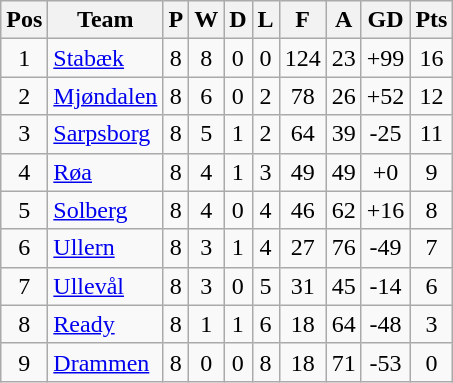<table class="wikitable sortable" style="text-align: center;">
<tr>
<th>Pos</th>
<th>Team</th>
<th>P</th>
<th>W</th>
<th>D</th>
<th>L</th>
<th>F</th>
<th>A</th>
<th>GD</th>
<th>Pts</th>
</tr>
<tr>
<td>1</td>
<td align="left"><a href='#'>Stabæk</a></td>
<td>8</td>
<td>8</td>
<td>0</td>
<td>0</td>
<td>124</td>
<td>23</td>
<td>+99</td>
<td>16</td>
</tr>
<tr>
<td>2</td>
<td align="left"><a href='#'>Mjøndalen</a></td>
<td>8</td>
<td>6</td>
<td>0</td>
<td>2</td>
<td>78</td>
<td>26</td>
<td>+52</td>
<td>12</td>
</tr>
<tr>
<td>3</td>
<td align="left"><a href='#'>Sarpsborg</a></td>
<td>8</td>
<td>5</td>
<td>1</td>
<td>2</td>
<td>64</td>
<td>39</td>
<td>-25</td>
<td>11</td>
</tr>
<tr>
<td>4</td>
<td align="left"><a href='#'>Røa</a></td>
<td>8</td>
<td>4</td>
<td>1</td>
<td>3</td>
<td>49</td>
<td>49</td>
<td>+0</td>
<td>9</td>
</tr>
<tr>
<td>5</td>
<td align="left"><a href='#'>Solberg</a></td>
<td>8</td>
<td>4</td>
<td>0</td>
<td>4</td>
<td>46</td>
<td>62</td>
<td>+16</td>
<td>8</td>
</tr>
<tr>
<td>6</td>
<td align="left"><a href='#'>Ullern</a></td>
<td>8</td>
<td>3</td>
<td>1</td>
<td>4</td>
<td>27</td>
<td>76</td>
<td>-49</td>
<td>7</td>
</tr>
<tr>
<td>7</td>
<td align="left"><a href='#'>Ullevål</a></td>
<td>8</td>
<td>3</td>
<td>0</td>
<td>5</td>
<td>31</td>
<td>45</td>
<td>-14</td>
<td>6</td>
</tr>
<tr>
<td>8</td>
<td align="left"><a href='#'>Ready</a></td>
<td>8</td>
<td>1</td>
<td>1</td>
<td>6</td>
<td>18</td>
<td>64</td>
<td>-48</td>
<td>3</td>
</tr>
<tr>
<td>9</td>
<td align="left"><a href='#'>Drammen</a></td>
<td>8</td>
<td>0</td>
<td>0</td>
<td>8</td>
<td>18</td>
<td>71</td>
<td>-53</td>
<td>0</td>
</tr>
</table>
